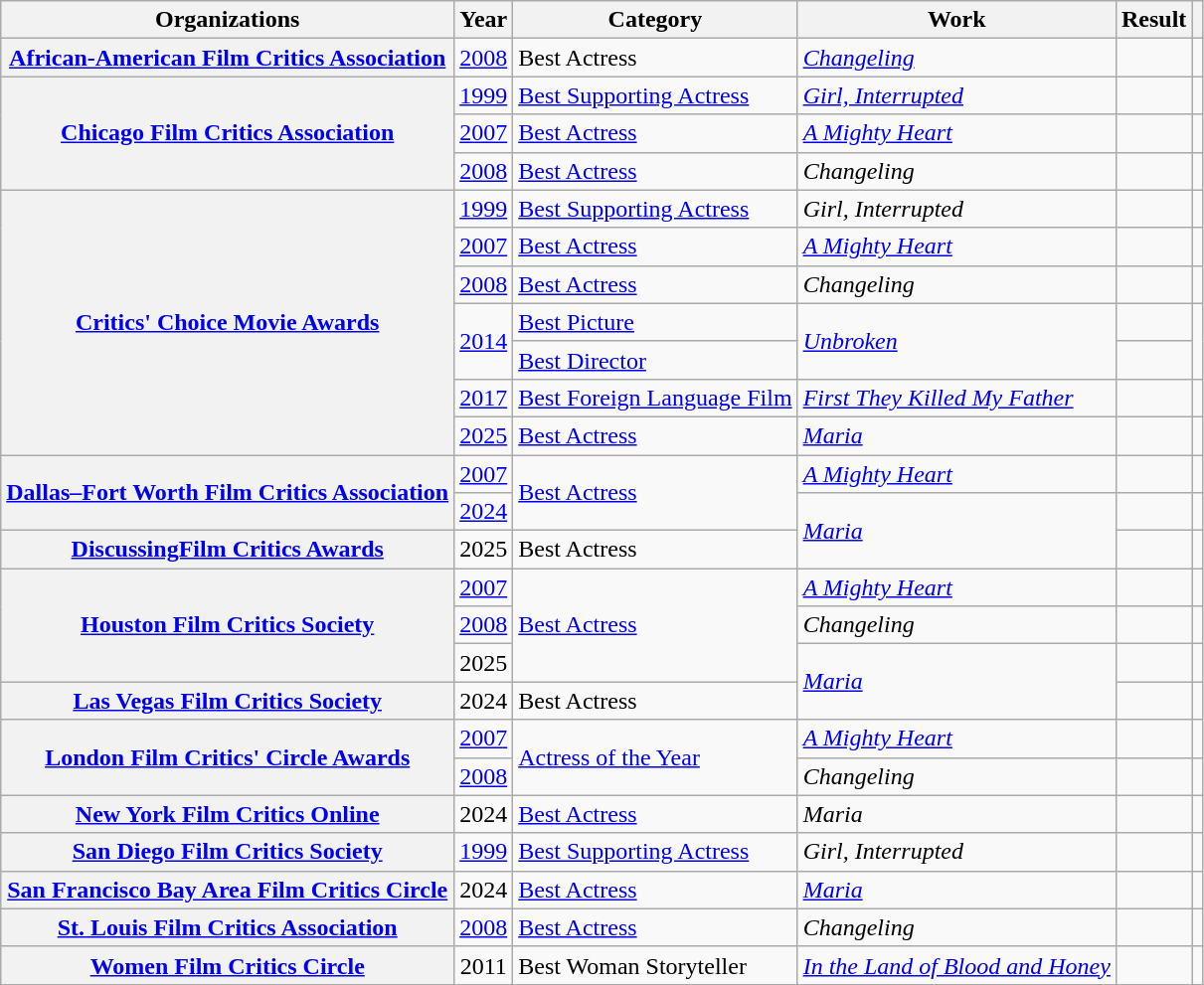<table class= "wikitable plainrowheaders sortable">
<tr>
<th>Organizations</th>
<th scope="col">Year</th>
<th scope="col">Category</th>
<th scope="col">Work</th>
<th scope="col">Result</th>
<th scope="col" class="unsortable"></th>
</tr>
<tr>
<th scope="row" rowspan="1"><a href='#'>African-American Film Critics Association</a></th>
<td style="text-align:center;"><a href='#'>2008</a></td>
<td>Best Actress</td>
<td rowspan="1"><em><a href='#'>Changeling</a></em></td>
<td></td>
<td align="center"></td>
</tr>
<tr>
<th scope="row" rowspan="3"><a href='#'>Chicago Film Critics Association</a></th>
<td style="text-align:center;"><a href='#'>1999</a></td>
<td><a href='#'>Best Supporting Actress</a></td>
<td><em><a href='#'>Girl, Interrupted</a></em></td>
<td></td>
<td align="center"></td>
</tr>
<tr>
<td style="text-align:center;"><a href='#'>2007</a></td>
<td><a href='#'>Best Actress</a></td>
<td><em><a href='#'>A Mighty Heart</a></em></td>
<td></td>
<td align="center"></td>
</tr>
<tr>
<td style="text-align:center;"><a href='#'>2008</a></td>
<td><a href='#'>Best Actress</a></td>
<td><em>Changeling</em></td>
<td></td>
<td align="center"></td>
</tr>
<tr>
<th scope="row" rowspan="7"><a href='#'>Critics' Choice Movie Awards</a></th>
<td style="text-align:center;"><a href='#'>1999</a></td>
<td><a href='#'>Best Supporting Actress</a></td>
<td><em>Girl, Interrupted</em></td>
<td></td>
<td align="center"></td>
</tr>
<tr>
<td style="text-align:center;"><a href='#'>2007</a></td>
<td><a href='#'>Best Actress</a></td>
<td><em><a href='#'>A Mighty Heart</a></em></td>
<td></td>
<td align="center"></td>
</tr>
<tr>
<td style="text-align:center;"><a href='#'>2008</a></td>
<td><a href='#'>Best Actress</a></td>
<td><em>Changeling</em></td>
<td></td>
<td align="center"></td>
</tr>
<tr>
<td style="text-align:center;", rowspan="2"><a href='#'>2014</a></td>
<td><a href='#'>Best Picture</a></td>
<td rowspan="2"><em><a href='#'>Unbroken</a></em></td>
<td></td>
<td align="center" rowspan="2"></td>
</tr>
<tr>
<td><a href='#'>Best Director</a></td>
<td></td>
</tr>
<tr>
<td style="text-align:center;"><a href='#'>2017</a></td>
<td><a href='#'>Best Foreign Language Film</a></td>
<td><em><a href='#'>First They Killed My Father</a></em></td>
<td></td>
<td align="center"></td>
</tr>
<tr>
<td style="text-align:center;"><a href='#'>2025</a></td>
<td><a href='#'>Best Actress</a></td>
<td><em><a href='#'>Maria</a></em></td>
<td></td>
<td align="center"></td>
</tr>
<tr>
<th scope="row" rowspan="2"><a href='#'>Dallas–Fort Worth Film Critics Association</a></th>
<td style="text-align:center;"><a href='#'>2007</a></td>
<td rowspan="2"><a href='#'>Best Actress</a></td>
<td><em><a href='#'>A Mighty Heart</a></em></td>
<td></td>
<td align="center"></td>
</tr>
<tr>
<td align="center"><a href='#'>2024</a></td>
<td rowspan="2"><em><a href='#'>Maria</a></em></td>
<td></td>
<td align="center"></td>
</tr>
<tr>
<th scope="row"><a href='#'>DiscussingFilm Critics Awards</a></th>
<td align="center">2025</td>
<td>Best Actress</td>
<td></td>
<td align="center"></td>
</tr>
<tr>
<th scope="row" rowspan="3"><a href='#'>Houston Film Critics Society</a></th>
<td style="text-align:center;"><a href='#'>2007</a></td>
<td rowspan="3"><a href='#'>Best Actress</a></td>
<td><em><a href='#'>A Mighty Heart</a></em></td>
<td></td>
<td align="center"></td>
</tr>
<tr>
<td style="text-align:center;"><a href='#'>2008</a></td>
<td><em>Changeling</em></td>
<td></td>
<td align="center"></td>
</tr>
<tr>
<td align="center">2025</td>
<td rowspan="2"><em><a href='#'>Maria</a></em></td>
<td></td>
<td></td>
</tr>
<tr>
<th scope="row"><a href='#'>Las Vegas Film Critics Society</a></th>
<td style="text-align:center;">2024</td>
<td>Best Actress</td>
<td></td>
<td></td>
</tr>
<tr>
<th scope="row" rowspan="2"><a href='#'>London Film Critics' Circle Awards</a></th>
<td style="text-align:center;"><a href='#'>2007</a></td>
<td rowspan="2"><a href='#'>Actress of the Year</a></td>
<td><em><a href='#'>A Mighty Heart</a></em></td>
<td></td>
<td align="center"></td>
</tr>
<tr>
<td style="text-align:center;"><a href='#'>2008</a></td>
<td><em>Changeling</em></td>
<td></td>
<td align="center"></td>
</tr>
<tr>
<th scope="row" rowspan="1"><a href='#'>New York Film Critics Online</a></th>
<td style="text-align:center;">2024</td>
<td><a href='#'>Best Actress</a></td>
<td><em>Maria</em></td>
<td></td>
<td></td>
</tr>
<tr>
<th scope="row" rowspan="1"><a href='#'>San Diego Film Critics Society</a></th>
<td style="text-align:center;"><a href='#'>1999</a></td>
<td><a href='#'>Best Supporting Actress</a></td>
<td><em>Girl, Interrupted</em></td>
<td></td>
<td align="center"></td>
</tr>
<tr>
<th scope="row" rowspan="1"><a href='#'>San Francisco Bay Area Film Critics Circle</a></th>
<td align="center">2024</td>
<td><a href='#'>Best Actress</a></td>
<td><em><a href='#'>Maria</a></em></td>
<td></td>
<td align="center"></td>
</tr>
<tr>
<th scope="row" rowspan="1"><a href='#'>St. Louis Film Critics Association</a></th>
<td style="text-align:center;"><a href='#'>2008</a></td>
<td><a href='#'>Best Actress</a></td>
<td><em>Changeling</em></td>
<td></td>
<td align="center"></td>
</tr>
<tr>
<th scope="row" rowspan="1"><a href='#'>Women Film Critics Circle</a></th>
<td style="text-align:center;">2011</td>
<td>Best Woman Storyteller</td>
<td><em><a href='#'>In the Land of Blood and Honey</a></em></td>
<td></td>
<td align="center"></td>
</tr>
<tr>
</tr>
</table>
